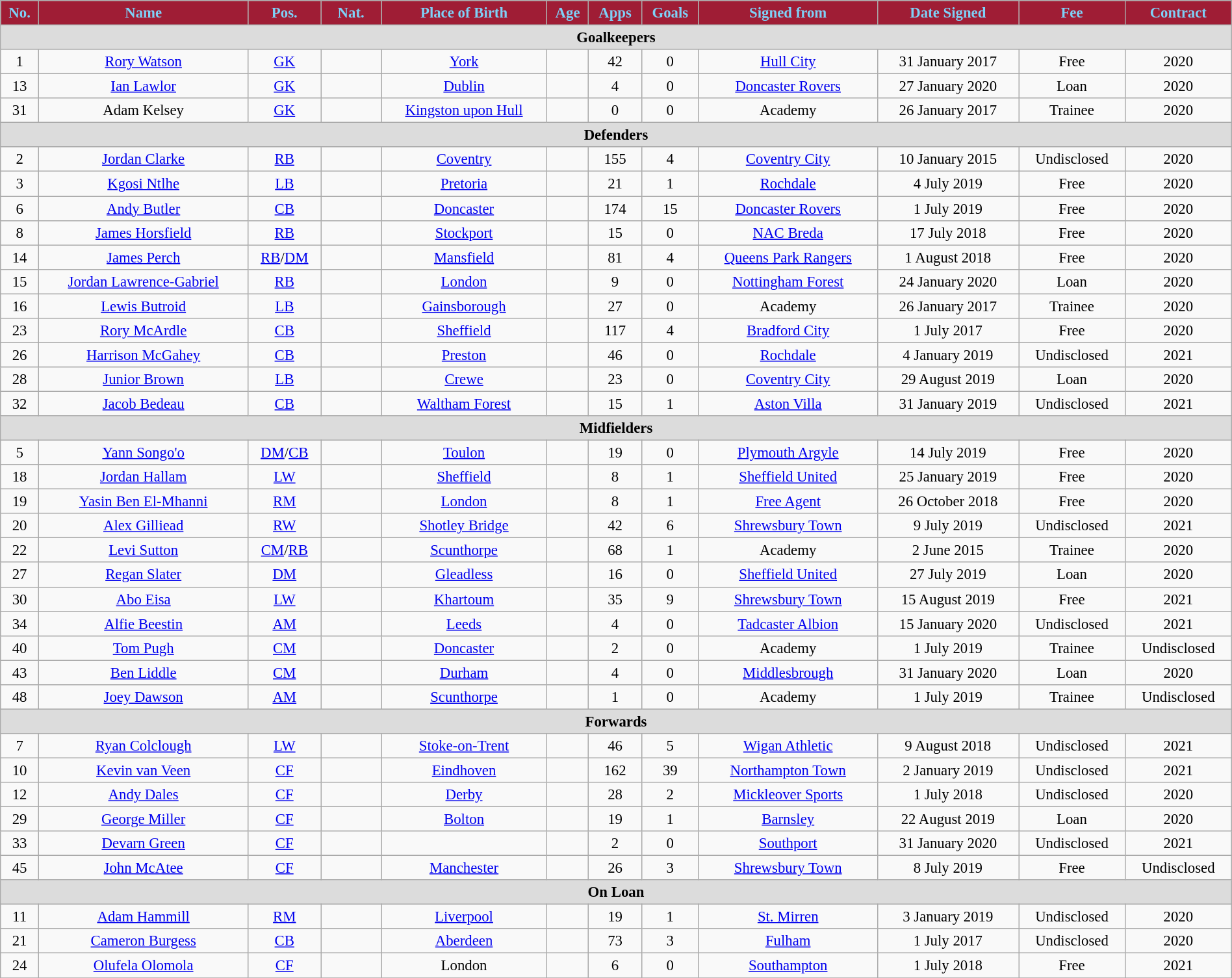<table class="wikitable" style="text-align:center; font-size:95%; width:100%;">
<tr>
<th style="background:#9F1D35; color:#7ed1f7;">No.</th>
<th style="background:#9F1D35; color:#7ed1f7;">Name</th>
<th style="background:#9F1D35; color:#7ed1f7;">Pos.</th>
<th style="background:#9F1D35; color:#7ed1f7; width:55px;">Nat.</th>
<th style="background:#9F1D35; color:#7ed1f7;">Place of Birth</th>
<th style="background:#9F1D35; color:#7ed1f7;">Age</th>
<th style="background:#9F1D35; color:#7ed1f7;">Apps</th>
<th style="background:#9F1D35; color:#7ed1f7;">Goals</th>
<th style="background:#9F1D35; color:#7ed1f7;">Signed from</th>
<th style="background:#9F1D35; color:#7ed1f7;">Date Signed</th>
<th style="background:#9F1D35; color:#7ed1f7;">Fee</th>
<th style="background:#9F1D35; color:#7ed1f7;">Contract</th>
</tr>
<tr>
<th colspan="14" style="background:#dcdcdc; text-align:center;">Goalkeepers</th>
</tr>
<tr>
<td>1</td>
<td><a href='#'>Rory Watson</a></td>
<td><a href='#'>GK</a></td>
<td></td>
<td><a href='#'>York</a></td>
<td></td>
<td>42</td>
<td>0</td>
<td><a href='#'>Hull City</a></td>
<td>31 January 2017</td>
<td>Free</td>
<td>2020</td>
</tr>
<tr>
<td>13</td>
<td><a href='#'>Ian Lawlor</a></td>
<td><a href='#'>GK</a></td>
<td></td>
<td><a href='#'>Dublin</a></td>
<td></td>
<td>4</td>
<td>0</td>
<td><a href='#'>Doncaster Rovers</a></td>
<td>27 January 2020</td>
<td>Loan</td>
<td>2020</td>
</tr>
<tr>
<td>31</td>
<td>Adam Kelsey</td>
<td><a href='#'>GK</a></td>
<td></td>
<td><a href='#'>Kingston upon Hull</a></td>
<td></td>
<td>0</td>
<td>0</td>
<td>Academy</td>
<td>26 January 2017</td>
<td>Trainee</td>
<td>2020</td>
</tr>
<tr>
<th colspan="14" style="background:#dcdcdc; text-align:center;">Defenders</th>
</tr>
<tr>
<td>2</td>
<td><a href='#'>Jordan Clarke</a></td>
<td><a href='#'>RB</a></td>
<td></td>
<td><a href='#'>Coventry</a></td>
<td></td>
<td>155</td>
<td>4</td>
<td><a href='#'>Coventry City</a></td>
<td>10 January 2015</td>
<td>Undisclosed</td>
<td>2020</td>
</tr>
<tr>
<td>3</td>
<td><a href='#'>Kgosi Ntlhe</a></td>
<td><a href='#'>LB</a></td>
<td></td>
<td><a href='#'>Pretoria</a></td>
<td></td>
<td>21</td>
<td>1</td>
<td><a href='#'>Rochdale</a></td>
<td>4 July 2019</td>
<td>Free</td>
<td>2020</td>
</tr>
<tr>
<td>6</td>
<td><a href='#'>Andy Butler</a></td>
<td><a href='#'>CB</a></td>
<td></td>
<td><a href='#'>Doncaster</a></td>
<td></td>
<td>174</td>
<td>15</td>
<td><a href='#'>Doncaster Rovers</a></td>
<td>1 July 2019</td>
<td>Free</td>
<td>2020</td>
</tr>
<tr>
<td>8</td>
<td><a href='#'>James Horsfield</a></td>
<td><a href='#'>RB</a></td>
<td></td>
<td><a href='#'>Stockport</a></td>
<td></td>
<td>15</td>
<td>0</td>
<td><a href='#'>NAC Breda</a></td>
<td>17 July 2018</td>
<td>Free</td>
<td>2020</td>
</tr>
<tr>
<td>14</td>
<td><a href='#'>James Perch</a></td>
<td><a href='#'>RB</a>/<a href='#'>DM</a></td>
<td></td>
<td><a href='#'>Mansfield</a></td>
<td></td>
<td>81</td>
<td>4</td>
<td><a href='#'>Queens Park Rangers</a></td>
<td>1 August 2018</td>
<td>Free</td>
<td>2020</td>
</tr>
<tr>
<td>15</td>
<td><a href='#'>Jordan Lawrence-Gabriel</a></td>
<td><a href='#'>RB</a></td>
<td></td>
<td><a href='#'>London</a></td>
<td></td>
<td>9</td>
<td>0</td>
<td><a href='#'>Nottingham Forest</a></td>
<td>24 January 2020</td>
<td>Loan</td>
<td>2020</td>
</tr>
<tr>
<td>16</td>
<td><a href='#'>Lewis Butroid</a></td>
<td><a href='#'>LB</a></td>
<td></td>
<td><a href='#'>Gainsborough</a></td>
<td></td>
<td>27</td>
<td>0</td>
<td>Academy</td>
<td>26 January 2017</td>
<td>Trainee</td>
<td>2020</td>
</tr>
<tr>
<td>23</td>
<td><a href='#'>Rory McArdle</a></td>
<td><a href='#'>CB</a></td>
<td></td>
<td><a href='#'>Sheffield</a></td>
<td></td>
<td>117</td>
<td>4</td>
<td><a href='#'>Bradford City</a></td>
<td>1 July 2017</td>
<td>Free</td>
<td>2020</td>
</tr>
<tr>
<td>26</td>
<td><a href='#'>Harrison McGahey</a></td>
<td><a href='#'>CB</a></td>
<td></td>
<td><a href='#'>Preston</a></td>
<td></td>
<td>46</td>
<td>0</td>
<td><a href='#'>Rochdale</a></td>
<td>4 January 2019</td>
<td>Undisclosed</td>
<td>2021</td>
</tr>
<tr>
<td>28</td>
<td><a href='#'>Junior Brown</a></td>
<td><a href='#'>LB</a></td>
<td></td>
<td><a href='#'>Crewe</a></td>
<td></td>
<td>23</td>
<td>0</td>
<td><a href='#'>Coventry City</a></td>
<td>29 August 2019</td>
<td>Loan</td>
<td>2020</td>
</tr>
<tr>
<td>32</td>
<td><a href='#'>Jacob Bedeau</a></td>
<td><a href='#'>CB</a></td>
<td></td>
<td><a href='#'>Waltham Forest</a></td>
<td></td>
<td>15</td>
<td>1</td>
<td><a href='#'>Aston Villa</a></td>
<td>31 January 2019</td>
<td>Undisclosed</td>
<td>2021</td>
</tr>
<tr>
<th colspan="14" style="background:#dcdcdc; text-align:center;">Midfielders</th>
</tr>
<tr>
<td>5</td>
<td><a href='#'>Yann Songo'o</a></td>
<td><a href='#'>DM</a>/<a href='#'>CB</a></td>
<td></td>
<td><a href='#'>Toulon</a></td>
<td></td>
<td>19</td>
<td>0</td>
<td><a href='#'>Plymouth Argyle</a></td>
<td>14 July 2019</td>
<td>Free</td>
<td>2020</td>
</tr>
<tr>
<td>18</td>
<td><a href='#'>Jordan Hallam</a></td>
<td><a href='#'>LW</a></td>
<td></td>
<td><a href='#'>Sheffield</a></td>
<td></td>
<td>8</td>
<td>1</td>
<td><a href='#'>Sheffield United</a></td>
<td>25 January 2019</td>
<td>Free</td>
<td>2020</td>
</tr>
<tr>
<td>19</td>
<td><a href='#'>Yasin Ben El-Mhanni</a></td>
<td><a href='#'>RM</a></td>
<td></td>
<td><a href='#'>London</a></td>
<td></td>
<td>8</td>
<td>1</td>
<td><a href='#'>Free Agent</a></td>
<td>26 October 2018</td>
<td>Free</td>
<td>2020</td>
</tr>
<tr>
<td>20</td>
<td><a href='#'>Alex Gilliead</a></td>
<td><a href='#'>RW</a></td>
<td></td>
<td><a href='#'>Shotley Bridge</a></td>
<td></td>
<td>42</td>
<td>6</td>
<td><a href='#'>Shrewsbury Town</a></td>
<td>9 July 2019</td>
<td>Undisclosed</td>
<td>2021</td>
</tr>
<tr>
<td>22</td>
<td><a href='#'>Levi Sutton</a></td>
<td><a href='#'>CM</a>/<a href='#'>RB</a></td>
<td></td>
<td><a href='#'>Scunthorpe</a></td>
<td></td>
<td>68</td>
<td>1</td>
<td>Academy</td>
<td>2 June 2015</td>
<td>Trainee</td>
<td>2020</td>
</tr>
<tr>
<td>27</td>
<td><a href='#'>Regan Slater</a></td>
<td><a href='#'>DM</a></td>
<td></td>
<td><a href='#'>Gleadless</a></td>
<td></td>
<td>16</td>
<td>0</td>
<td><a href='#'>Sheffield United</a></td>
<td>27 July 2019</td>
<td>Loan</td>
<td>2020</td>
</tr>
<tr>
<td>30</td>
<td><a href='#'>Abo Eisa</a></td>
<td><a href='#'>LW</a></td>
<td></td>
<td><a href='#'>Khartoum</a></td>
<td></td>
<td>35</td>
<td>9</td>
<td><a href='#'>Shrewsbury Town</a></td>
<td>15 August 2019</td>
<td>Free</td>
<td>2021</td>
</tr>
<tr>
<td>34</td>
<td><a href='#'>Alfie Beestin</a></td>
<td><a href='#'>AM</a></td>
<td></td>
<td><a href='#'>Leeds</a></td>
<td></td>
<td>4</td>
<td>0</td>
<td><a href='#'>Tadcaster Albion</a></td>
<td>15 January 2020</td>
<td>Undisclosed</td>
<td>2021</td>
</tr>
<tr>
<td>40</td>
<td><a href='#'>Tom Pugh</a></td>
<td><a href='#'>CM</a></td>
<td></td>
<td><a href='#'>Doncaster</a></td>
<td></td>
<td>2</td>
<td>0</td>
<td>Academy</td>
<td>1 July 2019</td>
<td>Trainee</td>
<td>Undisclosed</td>
</tr>
<tr>
<td>43</td>
<td><a href='#'>Ben Liddle</a></td>
<td><a href='#'>CM</a></td>
<td></td>
<td><a href='#'>Durham</a></td>
<td></td>
<td>4</td>
<td>0</td>
<td><a href='#'>Middlesbrough</a></td>
<td>31 January 2020</td>
<td>Loan</td>
<td>2020</td>
</tr>
<tr>
<td>48</td>
<td><a href='#'>Joey Dawson</a></td>
<td><a href='#'>AM</a></td>
<td></td>
<td><a href='#'>Scunthorpe</a></td>
<td></td>
<td>1</td>
<td>0</td>
<td>Academy</td>
<td>1 July 2019</td>
<td>Trainee</td>
<td>Undisclosed</td>
</tr>
<tr>
<th colspan="14" style="background:#dcdcdc; text-align:center;">Forwards</th>
</tr>
<tr>
<td>7</td>
<td><a href='#'>Ryan Colclough</a></td>
<td><a href='#'>LW</a></td>
<td></td>
<td><a href='#'>Stoke-on-Trent</a></td>
<td></td>
<td>46</td>
<td>5</td>
<td><a href='#'>Wigan Athletic</a></td>
<td>9 August 2018</td>
<td>Undisclosed</td>
<td>2021</td>
</tr>
<tr>
<td>10</td>
<td><a href='#'>Kevin van Veen</a></td>
<td><a href='#'>CF</a></td>
<td></td>
<td><a href='#'>Eindhoven</a></td>
<td></td>
<td>162</td>
<td>39</td>
<td><a href='#'>Northampton Town</a></td>
<td>2 January 2019</td>
<td>Undisclosed</td>
<td>2021</td>
</tr>
<tr>
<td>12</td>
<td><a href='#'>Andy Dales</a></td>
<td><a href='#'>CF</a></td>
<td></td>
<td><a href='#'>Derby</a></td>
<td></td>
<td>28</td>
<td>2</td>
<td><a href='#'>Mickleover Sports</a></td>
<td>1 July 2018</td>
<td>Undisclosed</td>
<td>2020</td>
</tr>
<tr>
<td>29</td>
<td><a href='#'>George Miller</a></td>
<td><a href='#'>CF</a></td>
<td></td>
<td><a href='#'>Bolton</a></td>
<td></td>
<td>19</td>
<td>1</td>
<td><a href='#'>Barnsley</a></td>
<td>22 August 2019</td>
<td>Loan</td>
<td>2020</td>
</tr>
<tr>
<td>33</td>
<td><a href='#'>Devarn Green</a></td>
<td><a href='#'>CF</a></td>
<td></td>
<td></td>
<td></td>
<td>2</td>
<td>0</td>
<td><a href='#'>Southport</a></td>
<td>31 January 2020</td>
<td>Undisclosed</td>
<td>2021</td>
</tr>
<tr>
<td>45</td>
<td><a href='#'>John McAtee</a></td>
<td><a href='#'>CF</a></td>
<td></td>
<td><a href='#'>Manchester</a></td>
<td></td>
<td>26</td>
<td>3</td>
<td><a href='#'>Shrewsbury Town</a></td>
<td>8 July 2019</td>
<td>Free</td>
<td>Undisclosed</td>
</tr>
<tr>
<th colspan="14" style="background:#dcdcdc; text-align:center;">On Loan</th>
</tr>
<tr>
<td>11</td>
<td><a href='#'>Adam Hammill</a></td>
<td><a href='#'>RM</a></td>
<td></td>
<td><a href='#'>Liverpool</a></td>
<td></td>
<td>19</td>
<td>1</td>
<td><a href='#'>St. Mirren</a></td>
<td>3 January 2019</td>
<td>Undisclosed</td>
<td>2020</td>
</tr>
<tr>
<td>21</td>
<td><a href='#'>Cameron Burgess</a></td>
<td><a href='#'>CB</a></td>
<td></td>
<td><a href='#'>Aberdeen</a></td>
<td></td>
<td>73</td>
<td>3</td>
<td><a href='#'>Fulham</a></td>
<td>1 July 2017</td>
<td>Undisclosed</td>
<td>2020</td>
</tr>
<tr>
<td>24</td>
<td><a href='#'>Olufela Olomola</a></td>
<td><a href='#'>CF</a></td>
<td></td>
<td>London</td>
<td></td>
<td>6</td>
<td>0</td>
<td><a href='#'>Southampton</a></td>
<td>1 July 2018</td>
<td>Free</td>
<td>2021</td>
</tr>
<tr>
</tr>
</table>
